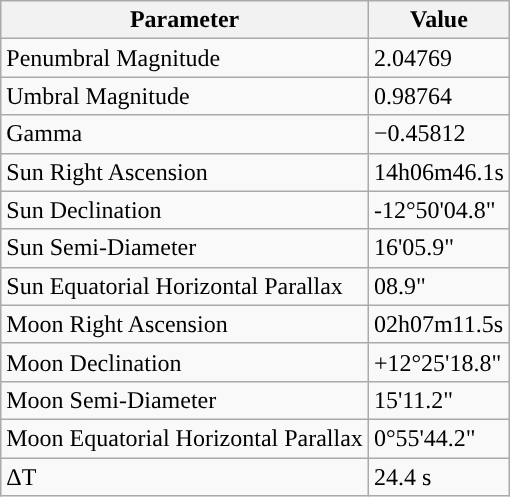<table class="wikitable">
<tr>
<th>Parameter</th>
<th>Value</th>
</tr>
<tr>
<td>Penumbral Magnitude</td>
<td>2.04769</td>
</tr>
<tr>
<td>Umbral Magnitude</td>
<td>0.98764</td>
</tr>
<tr>
<td>Gamma</td>
<td>−0.45812</td>
</tr>
<tr>
<td>Sun Right Ascension</td>
<td>14h06m46.1s</td>
</tr>
<tr>
<td>Sun Declination</td>
<td>-12°50'04.8"</td>
</tr>
<tr>
<td>Sun Semi-Diameter</td>
<td>16'05.9"</td>
</tr>
<tr>
<td>Sun Equatorial Horizontal Parallax</td>
<td>08.9"</td>
</tr>
<tr>
<td>Moon Right Ascension</td>
<td>02h07m11.5s</td>
</tr>
<tr>
<td>Moon Declination</td>
<td>+12°25'18.8"</td>
</tr>
<tr>
<td>Moon Semi-Diameter</td>
<td>15'11.2"</td>
</tr>
<tr>
<td>Moon Equatorial Horizontal Parallax</td>
<td>0°55'44.2"</td>
</tr>
<tr>
<td>ΔT</td>
<td>24.4 s</td>
</tr>
</table>
